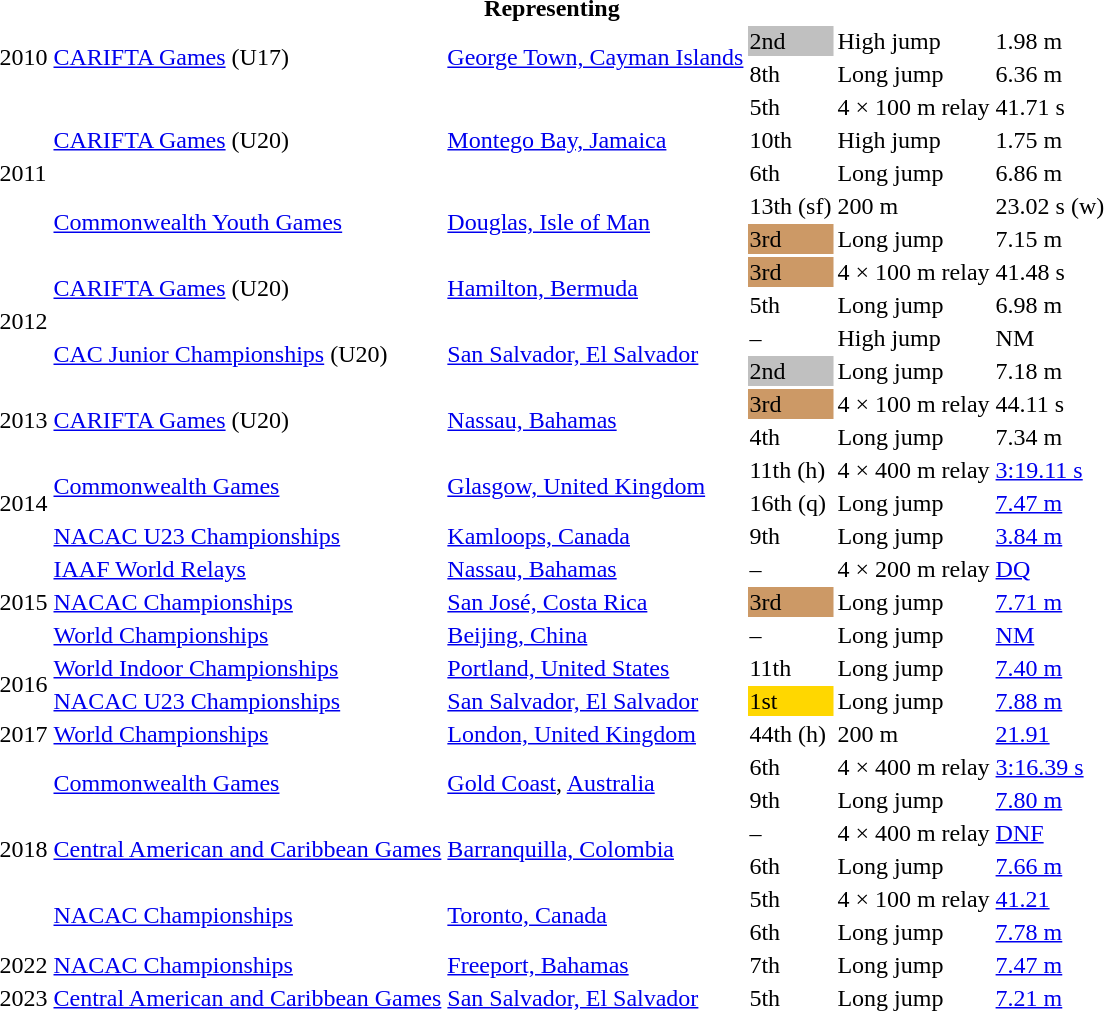<table>
<tr>
<th colspan="6">Representing </th>
</tr>
<tr>
<td rowspan=2>2010</td>
<td rowspan=2><a href='#'>CARIFTA Games</a> (U17)</td>
<td rowspan=2><a href='#'>George Town, Cayman Islands</a></td>
<td bgcolor=silver>2nd</td>
<td>High jump</td>
<td>1.98 m</td>
</tr>
<tr>
<td>8th</td>
<td>Long jump</td>
<td>6.36 m</td>
</tr>
<tr>
<td rowspan=5>2011</td>
<td rowspan=3><a href='#'>CARIFTA Games</a> (U20)</td>
<td rowspan=3><a href='#'>Montego Bay, Jamaica</a></td>
<td>5th</td>
<td>4 × 100 m relay</td>
<td>41.71 s</td>
</tr>
<tr>
<td>10th</td>
<td>High jump</td>
<td>1.75 m</td>
</tr>
<tr>
<td>6th</td>
<td>Long jump</td>
<td>6.86 m</td>
</tr>
<tr>
<td rowspan=2><a href='#'>Commonwealth Youth Games</a></td>
<td rowspan=2><a href='#'>Douglas, Isle of Man</a></td>
<td>13th (sf)</td>
<td>200 m</td>
<td>23.02 s (w)</td>
</tr>
<tr>
<td bgcolor=cc9966>3rd</td>
<td>Long jump</td>
<td>7.15 m</td>
</tr>
<tr>
<td rowspan=4>2012</td>
<td rowspan=2><a href='#'>CARIFTA Games</a> (U20)</td>
<td rowspan=2><a href='#'>Hamilton, Bermuda</a></td>
<td bgcolor=cc9966>3rd</td>
<td>4 × 100 m relay</td>
<td>41.48 s</td>
</tr>
<tr>
<td>5th</td>
<td>Long jump</td>
<td>6.98 m</td>
</tr>
<tr>
<td rowspan=2><a href='#'>CAC Junior Championships</a> (U20)</td>
<td rowspan=2><a href='#'>San Salvador, El Salvador</a></td>
<td>–</td>
<td>High jump</td>
<td>NM</td>
</tr>
<tr>
<td bgcolor=silver>2nd</td>
<td>Long jump</td>
<td>7.18 m</td>
</tr>
<tr>
<td rowspan=2>2013</td>
<td rowspan=2><a href='#'>CARIFTA Games</a> (U20)</td>
<td rowspan=2><a href='#'>Nassau, Bahamas</a></td>
<td bgcolor=cc9966>3rd</td>
<td>4 × 100 m relay</td>
<td>44.11 s</td>
</tr>
<tr>
<td>4th</td>
<td>Long jump</td>
<td>7.34 m</td>
</tr>
<tr>
<td rowspan=3>2014</td>
<td rowspan=2><a href='#'>Commonwealth Games</a></td>
<td rowspan=2><a href='#'>Glasgow, United Kingdom</a></td>
<td>11th (h)</td>
<td>4 × 400 m relay</td>
<td><a href='#'>3:19.11 s</a></td>
</tr>
<tr>
<td>16th (q)</td>
<td>Long jump</td>
<td><a href='#'>7.47 m</a></td>
</tr>
<tr>
<td><a href='#'>NACAC U23 Championships</a></td>
<td><a href='#'>Kamloops, Canada</a></td>
<td>9th</td>
<td>Long jump</td>
<td><a href='#'>3.84 m</a></td>
</tr>
<tr>
<td rowspan=3>2015</td>
<td><a href='#'>IAAF World Relays</a></td>
<td><a href='#'>Nassau, Bahamas</a></td>
<td>–</td>
<td>4 × 200 m relay</td>
<td><a href='#'>DQ</a></td>
</tr>
<tr>
<td><a href='#'>NACAC Championships</a></td>
<td><a href='#'>San José, Costa Rica</a></td>
<td bgcolor=cc9966>3rd</td>
<td>Long jump</td>
<td><a href='#'>7.71 m</a></td>
</tr>
<tr>
<td><a href='#'>World Championships</a></td>
<td><a href='#'>Beijing, China</a></td>
<td>–</td>
<td>Long jump</td>
<td><a href='#'>NM</a></td>
</tr>
<tr>
<td rowspan=2>2016</td>
<td><a href='#'>World Indoor Championships</a></td>
<td><a href='#'>Portland, United States</a></td>
<td>11th</td>
<td>Long jump</td>
<td><a href='#'>7.40 m</a></td>
</tr>
<tr>
<td><a href='#'>NACAC U23 Championships</a></td>
<td><a href='#'>San Salvador, El Salvador</a></td>
<td bgcolor=gold>1st</td>
<td>Long jump</td>
<td><a href='#'>7.88 m</a></td>
</tr>
<tr>
<td>2017</td>
<td><a href='#'>World Championships</a></td>
<td><a href='#'>London, United Kingdom</a></td>
<td>44th (h)</td>
<td>200 m</td>
<td><a href='#'>21.91</a></td>
</tr>
<tr>
<td rowspan=6>2018</td>
<td rowspan=2><a href='#'>Commonwealth Games</a></td>
<td rowspan=2><a href='#'>Gold Coast</a>, <a href='#'>Australia</a></td>
<td>6th</td>
<td>4 × 400 m relay</td>
<td><a href='#'>3:16.39 s</a></td>
</tr>
<tr>
<td>9th</td>
<td>Long jump</td>
<td><a href='#'>7.80 m</a></td>
</tr>
<tr>
<td rowspan=2><a href='#'>Central American and Caribbean Games</a></td>
<td rowspan=2><a href='#'>Barranquilla, Colombia</a></td>
<td>–</td>
<td>4 × 400 m relay</td>
<td><a href='#'>DNF</a></td>
</tr>
<tr>
<td>6th</td>
<td>Long jump</td>
<td><a href='#'>7.66 m</a></td>
</tr>
<tr>
<td rowspan=2><a href='#'>NACAC Championships</a></td>
<td rowspan=2><a href='#'>Toronto, Canada</a></td>
<td>5th</td>
<td>4 × 100 m relay</td>
<td><a href='#'>41.21</a></td>
</tr>
<tr>
<td>6th</td>
<td>Long jump</td>
<td><a href='#'>7.78 m</a></td>
</tr>
<tr>
<td>2022</td>
<td><a href='#'>NACAC Championships</a></td>
<td><a href='#'>Freeport, Bahamas</a></td>
<td>7th</td>
<td>Long jump</td>
<td><a href='#'>7.47 m</a></td>
</tr>
<tr>
<td>2023</td>
<td><a href='#'>Central American and Caribbean Games</a></td>
<td><a href='#'>San Salvador, El Salvador</a></td>
<td>5th</td>
<td>Long jump</td>
<td><a href='#'>7.21 m</a></td>
</tr>
</table>
